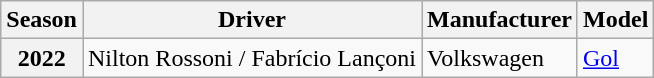<table class="wikitable">
<tr>
<th>Season</th>
<th>Driver</th>
<th>Manufacturer</th>
<th>Model</th>
</tr>
<tr>
<th>2022</th>
<td> Nilton Rossoni /  Fabrício Lançoni</td>
<td> Volkswagen</td>
<td><a href='#'>Gol</a></td>
</tr>
</table>
